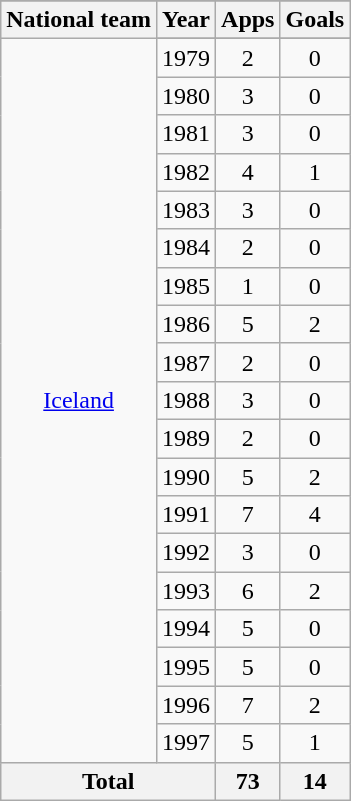<table class=wikitable style=text-align:center>
<tr>
</tr>
<tr>
<th>National team</th>
<th>Year</th>
<th>Apps</th>
<th>Goals</th>
</tr>
<tr>
<td rowspan=20><a href='#'>Iceland</a></td>
</tr>
<tr>
<td>1979</td>
<td>2</td>
<td>0</td>
</tr>
<tr>
<td>1980</td>
<td>3</td>
<td>0</td>
</tr>
<tr>
<td>1981</td>
<td>3</td>
<td>0</td>
</tr>
<tr>
<td>1982</td>
<td>4</td>
<td>1</td>
</tr>
<tr>
<td>1983</td>
<td>3</td>
<td>0</td>
</tr>
<tr>
<td>1984</td>
<td>2</td>
<td>0</td>
</tr>
<tr>
<td>1985</td>
<td>1</td>
<td>0</td>
</tr>
<tr>
<td>1986</td>
<td>5</td>
<td>2</td>
</tr>
<tr>
<td>1987</td>
<td>2</td>
<td>0</td>
</tr>
<tr>
<td>1988</td>
<td>3</td>
<td>0</td>
</tr>
<tr>
<td>1989</td>
<td>2</td>
<td>0</td>
</tr>
<tr>
<td>1990</td>
<td>5</td>
<td>2</td>
</tr>
<tr>
<td>1991</td>
<td>7</td>
<td>4</td>
</tr>
<tr>
<td>1992</td>
<td>3</td>
<td>0</td>
</tr>
<tr>
<td>1993</td>
<td>6</td>
<td>2</td>
</tr>
<tr>
<td>1994</td>
<td>5</td>
<td>0</td>
</tr>
<tr>
<td>1995</td>
<td>5</td>
<td>0</td>
</tr>
<tr>
<td>1996</td>
<td>7</td>
<td>2</td>
</tr>
<tr>
<td>1997</td>
<td>5</td>
<td>1</td>
</tr>
<tr>
<th colspan=2>Total</th>
<th>73</th>
<th>14</th>
</tr>
</table>
